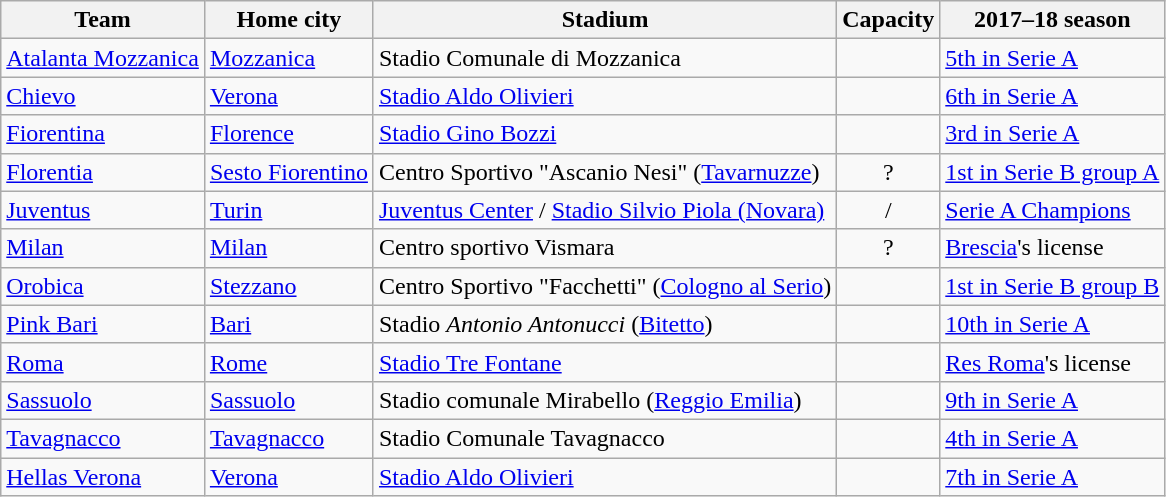<table class="wikitable sortable">
<tr>
<th>Team</th>
<th>Home city</th>
<th>Stadium</th>
<th>Capacity</th>
<th>2017–18 season</th>
</tr>
<tr>
<td><a href='#'>Atalanta Mozzanica</a></td>
<td><a href='#'>Mozzanica</a></td>
<td>Stadio Comunale di Mozzanica</td>
<td style="text-align:center;"></td>
<td><a href='#'>5th in Serie A</a></td>
</tr>
<tr>
<td><a href='#'>Chievo</a></td>
<td><a href='#'>Verona</a></td>
<td><a href='#'>Stadio Aldo Olivieri</a></td>
<td style="text-align:center;"></td>
<td><a href='#'>6th in Serie A</a></td>
</tr>
<tr>
<td><a href='#'>Fiorentina</a></td>
<td><a href='#'>Florence</a></td>
<td><a href='#'>Stadio Gino Bozzi</a></td>
<td style="text-align:center;"></td>
<td><a href='#'>3rd in Serie A</a></td>
</tr>
<tr>
<td><a href='#'>Florentia</a></td>
<td><a href='#'>Sesto Fiorentino</a></td>
<td>Centro Sportivo "Ascanio Nesi" (<a href='#'>Tavarnuzze</a>)</td>
<td style="text-align:center;">?</td>
<td><a href='#'>1st in Serie B group A</a></td>
</tr>
<tr>
<td><a href='#'>Juventus</a></td>
<td><a href='#'>Turin</a></td>
<td><a href='#'>Juventus Center</a> / <a href='#'>Stadio Silvio Piola (Novara)</a></td>
<td style="text-align:center;"> / </td>
<td><a href='#'>Serie A Champions</a></td>
</tr>
<tr>
<td><a href='#'>Milan</a></td>
<td><a href='#'>Milan</a></td>
<td>Centro sportivo Vismara</td>
<td style="text-align:center;">?</td>
<td><a href='#'>Brescia</a>'s license</td>
</tr>
<tr>
<td><a href='#'>Orobica</a></td>
<td><a href='#'>Stezzano</a></td>
<td>Centro Sportivo "Facchetti" (<a href='#'>Cologno al Serio</a>)</td>
<td style="text-align:center;"></td>
<td><a href='#'>1st in Serie B group B</a></td>
</tr>
<tr>
<td><a href='#'>Pink Bari</a></td>
<td><a href='#'>Bari</a></td>
<td>Stadio <em>Antonio Antonucci</em> (<a href='#'>Bitetto</a>)</td>
<td style="text-align:center;"></td>
<td><a href='#'>10th in Serie A</a></td>
</tr>
<tr>
<td><a href='#'>Roma</a></td>
<td><a href='#'>Rome</a></td>
<td><a href='#'>Stadio Tre Fontane</a></td>
<td style="text-align:center;"></td>
<td><a href='#'>Res Roma</a>'s license</td>
</tr>
<tr>
<td><a href='#'>Sassuolo</a></td>
<td><a href='#'>Sassuolo</a></td>
<td>Stadio comunale Mirabello (<a href='#'>Reggio Emilia</a>)</td>
<td style="text-align:center;"></td>
<td><a href='#'>9th in Serie A</a></td>
</tr>
<tr>
<td><a href='#'>Tavagnacco</a></td>
<td><a href='#'>Tavagnacco</a></td>
<td>Stadio Comunale Tavagnacco</td>
<td style="text-align:center;"></td>
<td><a href='#'>4th in Serie A</a></td>
</tr>
<tr>
<td><a href='#'>Hellas Verona</a></td>
<td><a href='#'>Verona</a></td>
<td><a href='#'>Stadio Aldo Olivieri</a></td>
<td style="text-align:center;"></td>
<td><a href='#'>7th in Serie A</a></td>
</tr>
</table>
